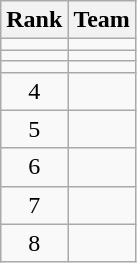<table class=wikitable style="text-align:center;">
<tr>
<th>Rank</th>
<th>Team</th>
</tr>
<tr>
<td></td>
<td align=left></td>
</tr>
<tr>
<td></td>
<td align=left></td>
</tr>
<tr>
<td></td>
<td align=left></td>
</tr>
<tr>
<td>4</td>
<td align=left></td>
</tr>
<tr>
<td>5</td>
<td align=left></td>
</tr>
<tr>
<td>6</td>
<td align=left></td>
</tr>
<tr>
<td>7</td>
<td align=left></td>
</tr>
<tr>
<td>8</td>
<td align=left></td>
</tr>
</table>
